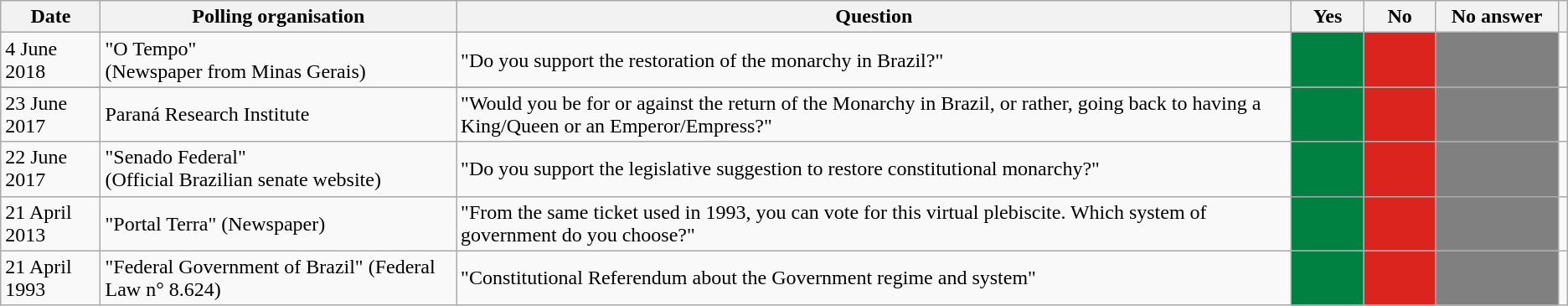<table class="wikitable">
<tr>
<th>Date</th>
<th>Polling organisation</th>
<th>Question</th>
<th>Yes</th>
<th>No</th>
<th>No answer</th>
<th></th>
</tr>
<tr>
<td>4 June 2018</td>
<td>"O Tempo"<br>(Newspaper from Minas Gerais)</td>
<td>"Do you support the restoration of the monarchy in Brazil?"</td>
<td style="background:#008142; color:white; width:50px;"></td>
<td style="background:#dc241f; color:white; width:50px;"></td>
<td style="background:gray; color:white; width:90px;"></td>
<td></td>
</tr>
<tr>
</tr>
<tr>
<td>23 June 2017</td>
<td>Paraná Research Institute</td>
<td>"Would you be for or against the return of the Monarchy in Brazil, or rather, going back to having a King/Queen or an Emperor/Empress?"</td>
<td style="background:#008142; color:white; width:50px;"></td>
<td style="background:#dc241f; color:white; width:50px;"></td>
<td style="background:gray; color:white; width:90px;"></td>
<td></td>
</tr>
<tr>
<td>22 June 2017</td>
<td>"Senado Federal"<br>(Official Brazilian senate website)</td>
<td>"Do you support the legislative suggestion to restore constitutional monarchy?"</td>
<td style="background:#008142; color:white; width:50px;"></td>
<td style="background:#dc241f; color:white; width:50px;"></td>
<td style="background:gray; color:white; width:90px;"></td>
<td></td>
</tr>
<tr>
<td>21 April 2013</td>
<td>"Portal Terra" (Newspaper)</td>
<td>"From the same ticket used in 1993, you can vote for this virtual plebiscite. Which system of government do you choose?"</td>
<td style="background:#008142; color:white; width:50px;"></td>
<td style="background:#dc241f; color:white; width:50px;"></td>
<td style="background:gray; color:white; width:90px;"></td>
<td></td>
</tr>
<tr>
<td>21 April 1993</td>
<td>"Federal Government of Brazil" (Federal Law n° 8.624)</td>
<td>"Constitutional Referendum about the Government regime and system"</td>
<td style="background:#008142; color:white; width:50px;"></td>
<td style="background:#dc241f; color:white; width:50px;"></td>
<td style="background:gray; color:white; width:90px;"></td>
<td></td>
</tr>
</table>
